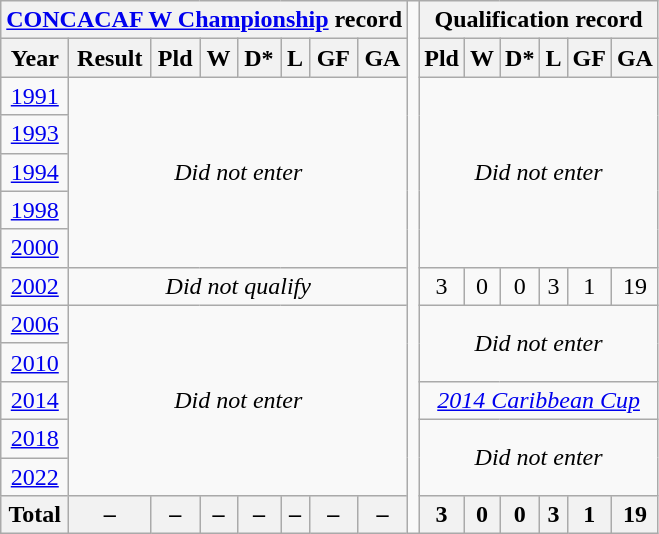<table class="wikitable" style="text-align: center;">
<tr>
<th colspan=8><a href='#'>CONCACAF W Championship</a> record</th>
<td rowspan=14></td>
<th colspan=6>Qualification record</th>
</tr>
<tr>
<th>Year</th>
<th>Result</th>
<th>Pld</th>
<th>W</th>
<th>D*</th>
<th>L</th>
<th>GF</th>
<th>GA</th>
<th>Pld</th>
<th>W</th>
<th>D*</th>
<th>L</th>
<th>GF</th>
<th>GA</th>
</tr>
<tr>
<td> <a href='#'>1991</a></td>
<td colspan=7 rowspan=5><em>Did not enter</em></td>
<td colspan=6 rowspan=5><em>Did not enter</em></td>
</tr>
<tr>
<td> <a href='#'>1993</a></td>
</tr>
<tr>
<td> <a href='#'>1994</a></td>
</tr>
<tr>
<td> <a href='#'>1998</a></td>
</tr>
<tr>
<td> <a href='#'>2000</a></td>
</tr>
<tr>
<td> <a href='#'>2002</a></td>
<td colspan=7><em>Did not qualify</em></td>
<td>3</td>
<td>0</td>
<td>0</td>
<td>3</td>
<td>1</td>
<td>19</td>
</tr>
<tr>
<td> <a href='#'>2006</a></td>
<td colspan=7 rowspan=5><em>Did not enter</em></td>
<td colspan=6 rowspan=2><em>Did not enter</em></td>
</tr>
<tr>
<td> <a href='#'>2010</a></td>
</tr>
<tr>
<td> <a href='#'>2014</a></td>
<td colspan=6><em><a href='#'>2014 Caribbean Cup</a></em></td>
</tr>
<tr>
<td> <a href='#'>2018</a></td>
<td colspan=6 rowspan=2><em>Did not enter</em></td>
</tr>
<tr>
<td> <a href='#'>2022</a></td>
</tr>
<tr>
<th>Total</th>
<th>–</th>
<th>–</th>
<th>–</th>
<th>–</th>
<th>–</th>
<th>–</th>
<th>–</th>
<th>3</th>
<th>0</th>
<th>0</th>
<th>3</th>
<th>1</th>
<th>19</th>
</tr>
</table>
